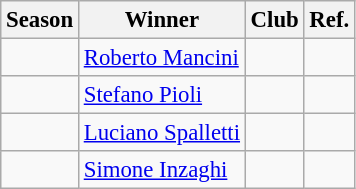<table class="wikitable" style="font-size: 95%;">
<tr>
<th>Season</th>
<th>Winner</th>
<th>Club</th>
<th>Ref.</th>
</tr>
<tr>
<td></td>
<td> <a href='#'>Roberto Mancini</a></td>
<td></td>
<td></td>
</tr>
<tr>
<td></td>
<td> <a href='#'>Stefano Pioli</a></td>
<td></td>
<td></td>
</tr>
<tr>
<td></td>
<td> <a href='#'>Luciano Spalletti</a></td>
<td></td>
<td></td>
</tr>
<tr>
<td></td>
<td> <a href='#'>Simone Inzaghi</a></td>
<td></td>
<td></td>
</tr>
</table>
